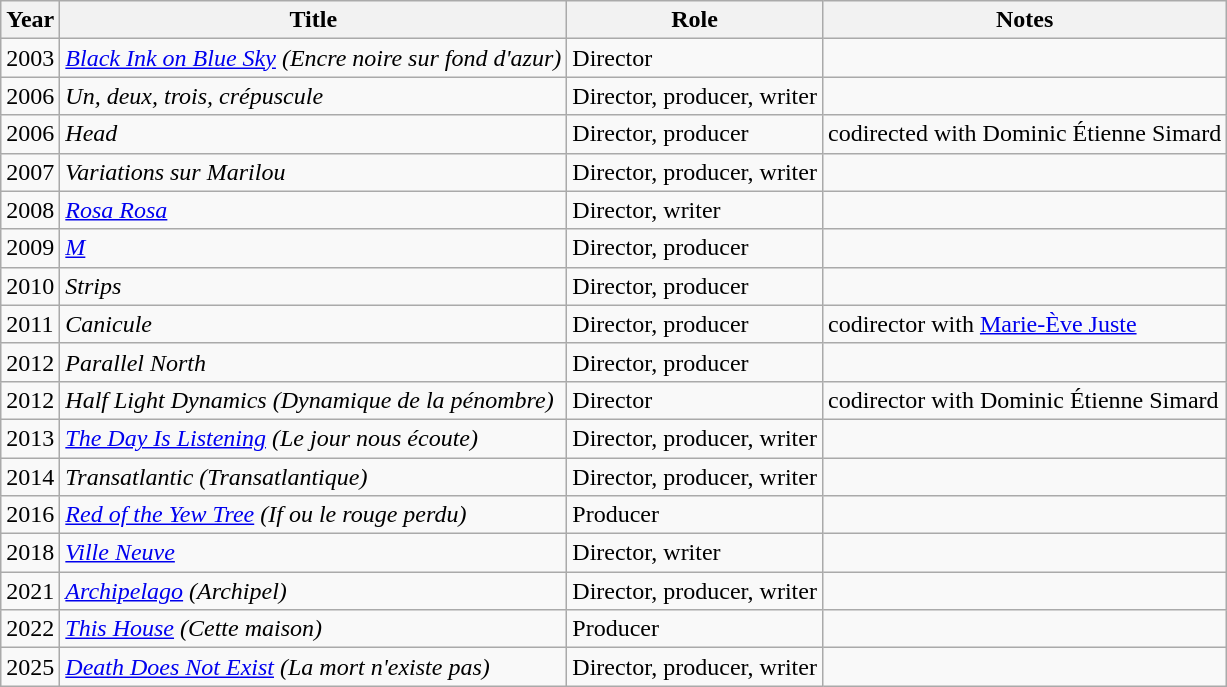<table class="wikitable sortable">
<tr>
<th>Year</th>
<th>Title</th>
<th>Role</th>
<th class="unsortable">Notes</th>
</tr>
<tr>
<td>2003</td>
<td><em><a href='#'>Black Ink on Blue Sky</a> (Encre noire sur fond d'azur)</em></td>
<td>Director</td>
<td></td>
</tr>
<tr>
<td>2006</td>
<td><em>Un, deux, trois, crépuscule</em></td>
<td>Director, producer, writer</td>
<td></td>
</tr>
<tr>
<td>2006</td>
<td><em>Head</em></td>
<td>Director, producer</td>
<td>codirected with Dominic Étienne Simard</td>
</tr>
<tr>
<td>2007</td>
<td><em>Variations sur Marilou</em></td>
<td>Director, producer, writer</td>
<td></td>
</tr>
<tr>
<td>2008</td>
<td><em><a href='#'>Rosa Rosa</a></em></td>
<td>Director, writer</td>
<td></td>
</tr>
<tr>
<td>2009</td>
<td><em><a href='#'>M</a></em></td>
<td>Director, producer</td>
<td></td>
</tr>
<tr>
<td>2010</td>
<td><em>Strips</em></td>
<td>Director, producer</td>
<td></td>
</tr>
<tr>
<td>2011</td>
<td><em>Canicule</em></td>
<td>Director, producer</td>
<td>codirector with <a href='#'>Marie-Ève Juste</a></td>
</tr>
<tr>
<td>2012</td>
<td><em>Parallel North</em></td>
<td>Director, producer</td>
<td></td>
</tr>
<tr>
<td>2012</td>
<td><em>Half Light Dynamics (Dynamique de la pénombre)</em></td>
<td>Director</td>
<td>codirector with Dominic Étienne Simard</td>
</tr>
<tr>
<td>2013</td>
<td><em><a href='#'>The Day Is Listening</a> (Le jour nous écoute)</em></td>
<td>Director, producer, writer</td>
<td></td>
</tr>
<tr>
<td>2014</td>
<td><em>Transatlantic (Transatlantique)</em></td>
<td>Director, producer, writer</td>
<td></td>
</tr>
<tr>
<td>2016</td>
<td><em><a href='#'>Red of the Yew Tree</a> (If ou le rouge perdu)</em></td>
<td>Producer</td>
<td></td>
</tr>
<tr>
<td>2018</td>
<td><em><a href='#'>Ville Neuve</a></em></td>
<td>Director, writer</td>
<td></td>
</tr>
<tr>
<td>2021</td>
<td><em><a href='#'>Archipelago</a> (Archipel)</em></td>
<td>Director, producer, writer</td>
<td></td>
</tr>
<tr>
<td>2022</td>
<td><em><a href='#'>This House</a> (Cette maison)</em></td>
<td>Producer</td>
<td></td>
</tr>
<tr>
<td>2025</td>
<td><em><a href='#'>Death Does Not Exist</a> (La mort n'existe pas)</em></td>
<td>Director, producer, writer</td>
<td></td>
</tr>
</table>
